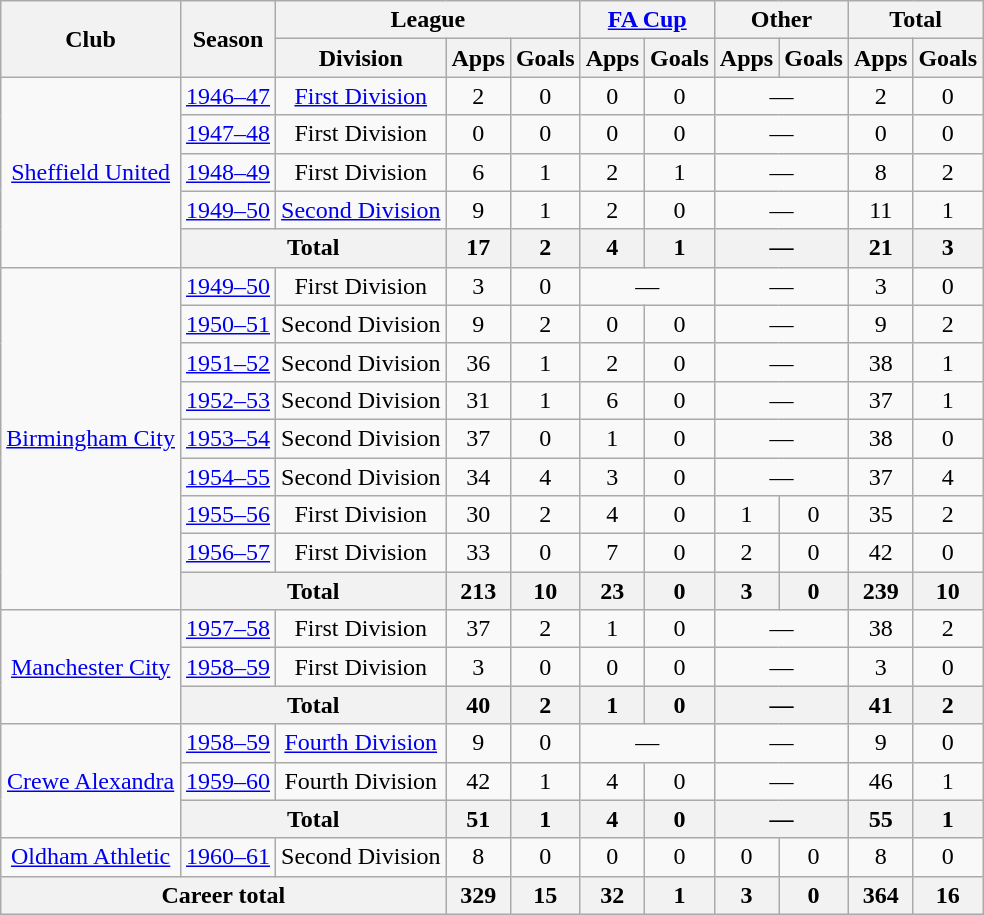<table class=wikitable style="text-align:center">
<tr>
<th rowspan="2">Club</th>
<th rowspan="2">Season</th>
<th colspan="3">League</th>
<th colspan="2"><a href='#'>FA Cup</a></th>
<th colspan="2">Other</th>
<th colspan="2">Total</th>
</tr>
<tr>
<th>Division</th>
<th>Apps</th>
<th>Goals</th>
<th>Apps</th>
<th>Goals</th>
<th>Apps</th>
<th>Goals</th>
<th>Apps</th>
<th>Goals</th>
</tr>
<tr>
<td rowspan="5"><a href='#'>Sheffield United</a></td>
<td><a href='#'>1946–47</a></td>
<td><a href='#'>First Division</a></td>
<td>2</td>
<td>0</td>
<td>0</td>
<td>0</td>
<td colspan="2">—</td>
<td>2</td>
<td>0</td>
</tr>
<tr>
<td><a href='#'>1947–48</a></td>
<td>First Division</td>
<td>0</td>
<td>0</td>
<td>0</td>
<td>0</td>
<td colspan="2">—</td>
<td>0</td>
<td>0</td>
</tr>
<tr>
<td><a href='#'>1948–49</a></td>
<td>First Division</td>
<td>6</td>
<td>1</td>
<td>2</td>
<td>1</td>
<td colspan="2">—</td>
<td>8</td>
<td>2</td>
</tr>
<tr>
<td><a href='#'>1949–50</a></td>
<td><a href='#'>Second Division</a></td>
<td>9</td>
<td>1</td>
<td>2</td>
<td>0</td>
<td colspan="2">—</td>
<td>11</td>
<td>1</td>
</tr>
<tr>
<th colspan="2">Total</th>
<th>17</th>
<th>2</th>
<th>4</th>
<th>1</th>
<th colspan="2">—</th>
<th>21</th>
<th>3</th>
</tr>
<tr>
<td rowspan="9"><a href='#'>Birmingham City</a></td>
<td><a href='#'>1949–50</a></td>
<td>First Division</td>
<td>3</td>
<td>0</td>
<td colspan="2">—</td>
<td colspan="2">—</td>
<td>3</td>
<td>0</td>
</tr>
<tr>
<td><a href='#'>1950–51</a></td>
<td>Second Division</td>
<td>9</td>
<td>2</td>
<td>0</td>
<td>0</td>
<td colspan="2">—</td>
<td>9</td>
<td>2</td>
</tr>
<tr>
<td><a href='#'>1951–52</a></td>
<td>Second Division</td>
<td>36</td>
<td>1</td>
<td>2</td>
<td>0</td>
<td colspan="2">—</td>
<td>38</td>
<td>1</td>
</tr>
<tr>
<td><a href='#'>1952–53</a></td>
<td>Second Division</td>
<td>31</td>
<td>1</td>
<td>6</td>
<td>0</td>
<td colspan="2">—</td>
<td>37</td>
<td>1</td>
</tr>
<tr>
<td><a href='#'>1953–54</a></td>
<td>Second Division</td>
<td>37</td>
<td>0</td>
<td>1</td>
<td>0</td>
<td colspan="2">—</td>
<td>38</td>
<td>0</td>
</tr>
<tr>
<td><a href='#'>1954–55</a></td>
<td>Second Division</td>
<td>34</td>
<td>4</td>
<td>3</td>
<td>0</td>
<td colspan="2">—</td>
<td>37</td>
<td>4</td>
</tr>
<tr>
<td><a href='#'>1955–56</a></td>
<td>First Division</td>
<td>30</td>
<td>2</td>
<td>4</td>
<td>0</td>
<td>1</td>
<td>0</td>
<td>35</td>
<td>2</td>
</tr>
<tr>
<td><a href='#'>1956–57</a></td>
<td>First Division</td>
<td>33</td>
<td>0</td>
<td>7</td>
<td>0</td>
<td>2</td>
<td>0</td>
<td>42</td>
<td>0</td>
</tr>
<tr>
<th colspan="2">Total</th>
<th>213</th>
<th>10</th>
<th>23</th>
<th>0</th>
<th>3</th>
<th>0</th>
<th>239</th>
<th>10</th>
</tr>
<tr>
<td rowspan="3"><a href='#'>Manchester City</a></td>
<td><a href='#'>1957–58</a></td>
<td>First Division</td>
<td>37</td>
<td>2</td>
<td>1</td>
<td>0</td>
<td colspan="2">—</td>
<td>38</td>
<td>2</td>
</tr>
<tr>
<td><a href='#'>1958–59</a></td>
<td>First Division</td>
<td>3</td>
<td>0</td>
<td>0</td>
<td>0</td>
<td colspan="2">—</td>
<td>3</td>
<td>0</td>
</tr>
<tr>
<th colspan="2">Total</th>
<th>40</th>
<th>2</th>
<th>1</th>
<th>0</th>
<th colspan="2">—</th>
<th>41</th>
<th>2</th>
</tr>
<tr>
<td rowspan="3"><a href='#'>Crewe Alexandra</a></td>
<td><a href='#'>1958–59</a></td>
<td><a href='#'>Fourth Division</a></td>
<td>9</td>
<td>0</td>
<td colspan="2">—</td>
<td colspan="2">—</td>
<td>9</td>
<td>0</td>
</tr>
<tr>
<td><a href='#'>1959–60</a></td>
<td>Fourth Division</td>
<td>42</td>
<td>1</td>
<td>4</td>
<td>0</td>
<td colspan="2">—</td>
<td>46</td>
<td>1</td>
</tr>
<tr>
<th colspan="2">Total</th>
<th>51</th>
<th>1</th>
<th>4</th>
<th>0</th>
<th colspan="2">—</th>
<th>55</th>
<th>1</th>
</tr>
<tr>
<td><a href='#'>Oldham Athletic</a></td>
<td><a href='#'>1960–61</a></td>
<td>Second Division</td>
<td>8</td>
<td>0</td>
<td>0</td>
<td>0</td>
<td>0</td>
<td>0</td>
<td>8</td>
<td>0</td>
</tr>
<tr>
<th colspan="3">Career total</th>
<th>329</th>
<th>15</th>
<th>32</th>
<th>1</th>
<th>3</th>
<th>0</th>
<th>364</th>
<th>16</th>
</tr>
</table>
